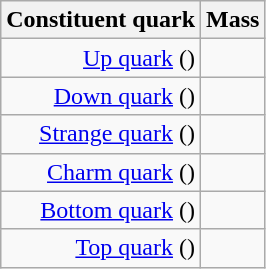<table class="wikitable" style="text-align:right;">
<tr>
<th>Constituent quark</th>
<th>Mass</th>
</tr>
<tr>
<td><a href='#'>Up quark</a> ()</td>
<td></td>
</tr>
<tr>
<td><a href='#'>Down quark</a> ()</td>
<td></td>
</tr>
<tr>
<td><a href='#'>Strange quark</a> ()</td>
<td></td>
</tr>
<tr>
<td><a href='#'>Charm quark</a> ()</td>
<td></td>
</tr>
<tr>
<td><a href='#'>Bottom quark</a> ()</td>
<td></td>
</tr>
<tr>
<td><a href='#'>Top quark</a> ()</td>
<td></td>
</tr>
</table>
